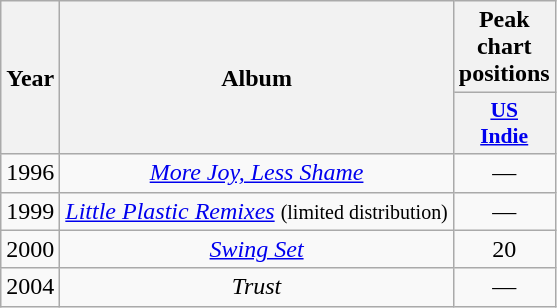<table class="wikitable" style="text-align:center">
<tr>
<th scope="col" rowspan="2">Year</th>
<th scope="col" rowspan="2">Album</th>
<th scope="col" colspan="1">Peak chart positions</th>
</tr>
<tr>
<th scope="col" style="width:2.5em;font-size:90%;"><a href='#'>US<br>Indie</a><br></th>
</tr>
<tr>
<td>1996</td>
<td><em><a href='#'>More Joy, Less Shame</a></em></td>
<td>—</td>
</tr>
<tr>
<td>1999</td>
<td><em><a href='#'>Little Plastic Remixes</a></em> <small>(limited distribution)</small></td>
<td>—</td>
</tr>
<tr>
<td>2000</td>
<td><em><a href='#'>Swing Set</a></em></td>
<td>20</td>
</tr>
<tr>
<td>2004</td>
<td><em>Trust</em></td>
<td>—</td>
</tr>
</table>
